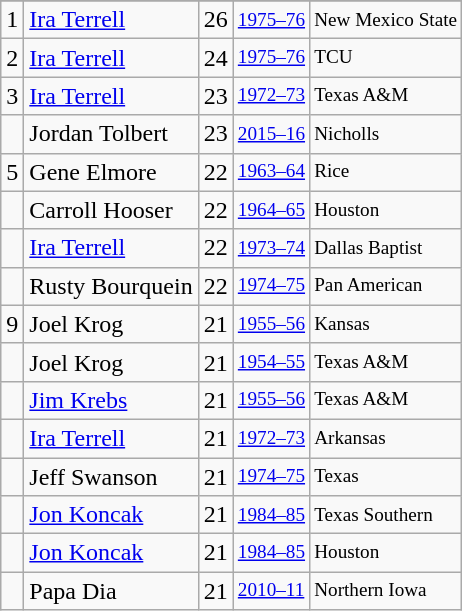<table class="wikitable">
<tr>
</tr>
<tr>
<td>1</td>
<td><a href='#'>Ira Terrell</a></td>
<td>26</td>
<td style="font-size:80%;"><a href='#'>1975–76</a></td>
<td style="font-size:80%;">New Mexico State</td>
</tr>
<tr>
<td>2</td>
<td><a href='#'>Ira Terrell</a></td>
<td>24</td>
<td style="font-size:80%;"><a href='#'>1975–76</a></td>
<td style="font-size:80%;">TCU</td>
</tr>
<tr>
<td>3</td>
<td><a href='#'>Ira Terrell</a></td>
<td>23</td>
<td style="font-size:80%;"><a href='#'>1972–73</a></td>
<td style="font-size:80%;">Texas A&M</td>
</tr>
<tr>
<td></td>
<td>Jordan Tolbert</td>
<td>23</td>
<td style="font-size:80%;"><a href='#'>2015–16</a></td>
<td style="font-size:80%;">Nicholls</td>
</tr>
<tr>
<td>5</td>
<td>Gene Elmore</td>
<td>22</td>
<td style="font-size:80%;"><a href='#'>1963–64</a></td>
<td style="font-size:80%;">Rice</td>
</tr>
<tr>
<td></td>
<td>Carroll Hooser</td>
<td>22</td>
<td style="font-size:80%;"><a href='#'>1964–65</a></td>
<td style="font-size:80%;">Houston</td>
</tr>
<tr>
<td></td>
<td><a href='#'>Ira Terrell</a></td>
<td>22</td>
<td style="font-size:80%;"><a href='#'>1973–74</a></td>
<td style="font-size:80%;">Dallas Baptist</td>
</tr>
<tr>
<td></td>
<td>Rusty Bourquein</td>
<td>22</td>
<td style="font-size:80%;"><a href='#'>1974–75</a></td>
<td style="font-size:80%;">Pan American</td>
</tr>
<tr>
<td>9</td>
<td>Joel Krog</td>
<td>21</td>
<td style="font-size:80%;"><a href='#'>1955–56</a></td>
<td style="font-size:80%;">Kansas</td>
</tr>
<tr>
<td></td>
<td>Joel Krog</td>
<td>21</td>
<td style="font-size:80%;"><a href='#'>1954–55</a></td>
<td style="font-size:80%;">Texas A&M</td>
</tr>
<tr>
<td></td>
<td><a href='#'>Jim Krebs</a></td>
<td>21</td>
<td style="font-size:80%;"><a href='#'>1955–56</a></td>
<td style="font-size:80%;">Texas A&M</td>
</tr>
<tr>
<td></td>
<td><a href='#'>Ira Terrell</a></td>
<td>21</td>
<td style="font-size:80%;"><a href='#'>1972–73</a></td>
<td style="font-size:80%;">Arkansas</td>
</tr>
<tr>
<td></td>
<td>Jeff Swanson</td>
<td>21</td>
<td style="font-size:80%;"><a href='#'>1974–75</a></td>
<td style="font-size:80%;">Texas</td>
</tr>
<tr>
<td></td>
<td><a href='#'>Jon Koncak</a></td>
<td>21</td>
<td style="font-size:80%;"><a href='#'>1984–85</a></td>
<td style="font-size:80%;">Texas Southern</td>
</tr>
<tr>
<td></td>
<td><a href='#'>Jon Koncak</a></td>
<td>21</td>
<td style="font-size:80%;"><a href='#'>1984–85</a></td>
<td style="font-size:80%;">Houston</td>
</tr>
<tr>
<td></td>
<td>Papa Dia</td>
<td>21</td>
<td style="font-size:80%;"><a href='#'>2010–11</a></td>
<td style="font-size:80%;">Northern Iowa</td>
</tr>
</table>
